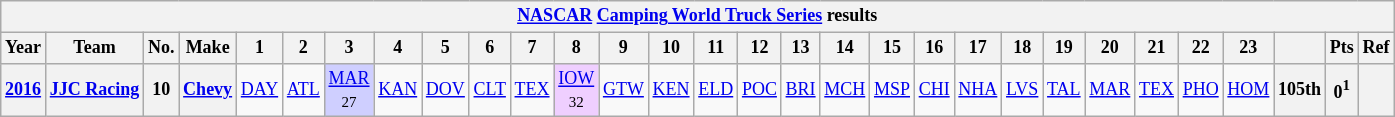<table class="wikitable" style="text-align:center; font-size:75%">
<tr>
<th colspan=45><a href='#'>NASCAR</a> <a href='#'>Camping World Truck Series</a> results</th>
</tr>
<tr>
<th>Year</th>
<th>Team</th>
<th>No.</th>
<th>Make</th>
<th>1</th>
<th>2</th>
<th>3</th>
<th>4</th>
<th>5</th>
<th>6</th>
<th>7</th>
<th>8</th>
<th>9</th>
<th>10</th>
<th>11</th>
<th>12</th>
<th>13</th>
<th>14</th>
<th>15</th>
<th>16</th>
<th>17</th>
<th>18</th>
<th>19</th>
<th>20</th>
<th>21</th>
<th>22</th>
<th>23</th>
<th></th>
<th>Pts</th>
<th>Ref</th>
</tr>
<tr>
<th><a href='#'>2016</a></th>
<th><a href='#'>JJC Racing</a></th>
<th>10</th>
<th><a href='#'>Chevy</a></th>
<td><a href='#'>DAY</a></td>
<td><a href='#'>ATL</a></td>
<td style="background:#CFCFFF;"><a href='#'>MAR</a><br><small>27</small></td>
<td><a href='#'>KAN</a></td>
<td><a href='#'>DOV</a></td>
<td><a href='#'>CLT</a></td>
<td><a href='#'>TEX</a></td>
<td style="background:#EFCFFF;"><a href='#'>IOW</a><br><small>32</small></td>
<td><a href='#'>GTW</a></td>
<td><a href='#'>KEN</a></td>
<td><a href='#'>ELD</a></td>
<td><a href='#'>POC</a></td>
<td><a href='#'>BRI</a></td>
<td><a href='#'>MCH</a></td>
<td><a href='#'>MSP</a></td>
<td><a href='#'>CHI</a></td>
<td><a href='#'>NHA</a></td>
<td><a href='#'>LVS</a></td>
<td><a href='#'>TAL</a></td>
<td><a href='#'>MAR</a></td>
<td><a href='#'>TEX</a></td>
<td><a href='#'>PHO</a></td>
<td><a href='#'>HOM</a></td>
<th>105th</th>
<th>0<sup>1</sup></th>
<th></th>
</tr>
</table>
